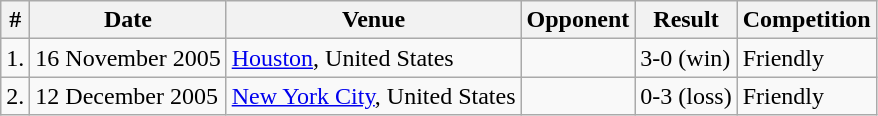<table class="wikitable">
<tr>
<th>#</th>
<th>Date</th>
<th>Venue</th>
<th>Opponent</th>
<th>Result</th>
<th>Competition</th>
</tr>
<tr>
<td>1.</td>
<td>16 November 2005</td>
<td><a href='#'>Houston</a>, United States</td>
<td></td>
<td>3-0 (win)</td>
<td>Friendly</td>
</tr>
<tr>
<td>2.</td>
<td>12 December 2005</td>
<td><a href='#'>New York City</a>, United States</td>
<td></td>
<td>0-3 (loss)</td>
<td>Friendly</td>
</tr>
</table>
